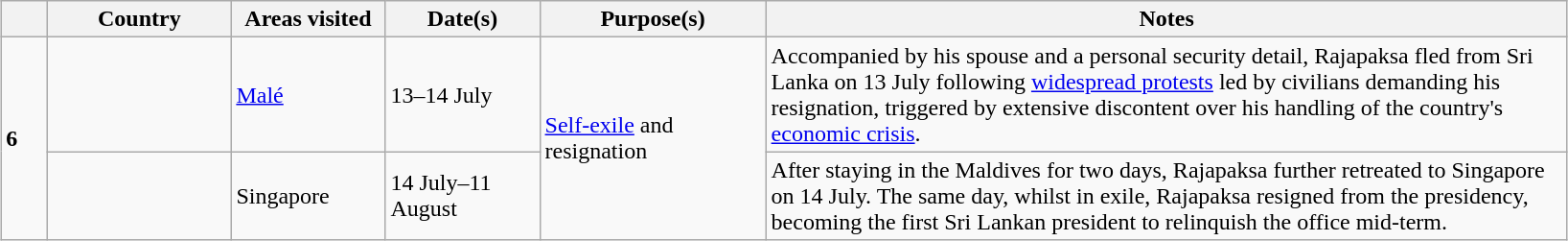<table class="wikitable outercollapse sortable" style="margin: 1em auto 1em auto">
<tr>
<th style="width: 3%;"></th>
<th width=120>Country</th>
<th width=100>Areas visited</th>
<th width=100>Date(s)</th>
<th width=150>Purpose(s)</th>
<th width=550>Notes</th>
</tr>
<tr>
<td rowspan=2><strong>6</strong></td>
<td></td>
<td><a href='#'>Malé</a></td>
<td>13–14 July</td>
<td rowspan="2"><a href='#'>Self-exile</a> and resignation</td>
<td> Accompanied by his spouse and a personal security detail, Rajapaksa fled from Sri Lanka on 13 July following <a href='#'>widespread protests</a> led by civilians demanding his resignation, triggered by extensive discontent over his handling of the country's <a href='#'>economic crisis</a>.</td>
</tr>
<tr>
<td></td>
<td>Singapore</td>
<td>14 July–11 August</td>
<td>After staying in the Maldives for two days, Rajapaksa further retreated to Singapore on 14 July. The same day, whilst in exile, Rajapaksa resigned from the presidency, becoming the first Sri Lankan president to relinquish the office mid-term.</td>
</tr>
</table>
